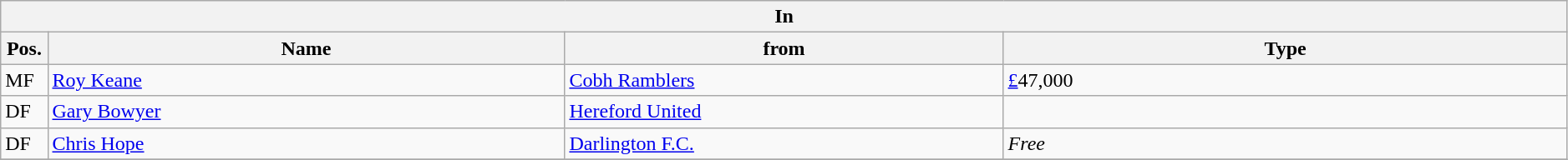<table class="wikitable" style="font-size:100%;width:99%;">
<tr>
<th colspan="4">In</th>
</tr>
<tr>
<th width=3%>Pos.</th>
<th width=33%>Name</th>
<th width=28%>from</th>
<th width=36%>Type</th>
</tr>
<tr>
<td>MF</td>
<td><a href='#'>Roy Keane</a></td>
<td><a href='#'>Cobh Ramblers</a></td>
<td><a href='#'>£</a>47,000</td>
</tr>
<tr>
<td>DF</td>
<td><a href='#'>Gary Bowyer</a></td>
<td><a href='#'>Hereford United</a></td>
<td></td>
</tr>
<tr>
<td>DF</td>
<td><a href='#'>Chris Hope</a></td>
<td><a href='#'>Darlington F.C.</a></td>
<td><em>Free</em></td>
</tr>
<tr>
</tr>
</table>
